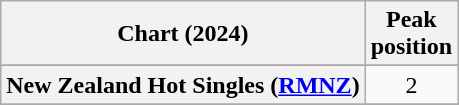<table class="wikitable sortable plainrowheaders" style="text-align:center">
<tr>
<th scope="col">Chart (2024)</th>
<th scope="col">Peak<br>position</th>
</tr>
<tr>
</tr>
<tr>
<th scope="row">New Zealand Hot Singles (<a href='#'>RMNZ</a>)</th>
<td>2</td>
</tr>
<tr>
</tr>
<tr>
</tr>
<tr>
</tr>
<tr>
</tr>
</table>
